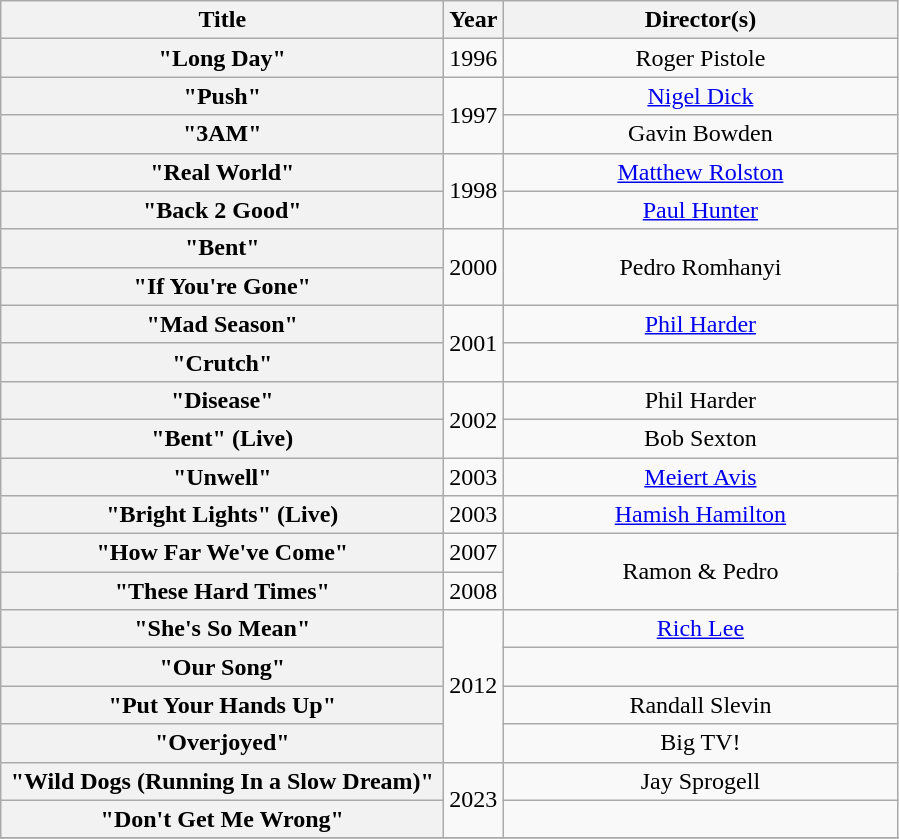<table class="wikitable plainrowheaders" style="text-align:center;">
<tr>
<th scope="col" style="width:18em;">Title</th>
<th scope="col">Year</th>
<th scope="col" style="width:16em;">Director(s)</th>
</tr>
<tr>
<th scope="row">"Long Day"</th>
<td>1996</td>
<td>Roger Pistole</td>
</tr>
<tr>
<th scope="row">"Push"</th>
<td rowspan="2">1997</td>
<td><a href='#'>Nigel Dick</a></td>
</tr>
<tr>
<th scope="row">"3AM"</th>
<td>Gavin Bowden</td>
</tr>
<tr>
<th scope="row">"Real World"</th>
<td rowspan="2">1998</td>
<td><a href='#'>Matthew Rolston</a></td>
</tr>
<tr>
<th scope="row">"Back 2 Good"</th>
<td><a href='#'>Paul Hunter</a></td>
</tr>
<tr>
<th scope="row">"Bent"</th>
<td rowspan="2">2000</td>
<td rowspan="2">Pedro Romhanyi</td>
</tr>
<tr>
<th scope="row">"If You're Gone"</th>
</tr>
<tr>
<th scope="row">"Mad Season"</th>
<td rowspan="2">2001</td>
<td><a href='#'>Phil Harder</a></td>
</tr>
<tr>
<th scope="row">"Crutch"</th>
<td></td>
</tr>
<tr>
<th scope="row">"Disease"</th>
<td rowspan="2">2002</td>
<td>Phil Harder</td>
</tr>
<tr>
<th scope="row">"Bent" (Live)</th>
<td>Bob Sexton</td>
</tr>
<tr>
<th scope="row">"Unwell"</th>
<td>2003</td>
<td><a href='#'>Meiert Avis</a></td>
</tr>
<tr>
<th scope="row">"Bright Lights" (Live)</th>
<td>2003</td>
<td><a href='#'>Hamish Hamilton</a></td>
</tr>
<tr>
<th scope="row">"How Far We've Come"</th>
<td>2007</td>
<td rowspan="2">Ramon & Pedro</td>
</tr>
<tr>
<th scope="row">"These Hard Times"</th>
<td>2008</td>
</tr>
<tr>
<th scope="row">"She's So Mean"</th>
<td rowspan="4">2012</td>
<td><a href='#'>Rich Lee</a></td>
</tr>
<tr>
<th scope="row">"Our Song"</th>
<td></td>
</tr>
<tr>
<th scope="row">"Put Your Hands Up"</th>
<td>Randall Slevin</td>
</tr>
<tr>
<th scope="row">"Overjoyed"</th>
<td>Big TV!</td>
</tr>
<tr>
<th scope="row">"Wild Dogs (Running In a Slow Dream)"</th>
<td rowspan="2">2023</td>
<td>Jay Sprogell</td>
</tr>
<tr>
<th scope="row">"Don't Get Me Wrong"</th>
<td></td>
</tr>
<tr>
</tr>
</table>
